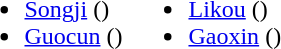<table>
<tr>
<td valign="top"><br><ul><li><a href='#'>Songji</a> ()</li><li><a href='#'>Guocun</a> ()</li></ul></td>
<td valign="top"><br><ul><li><a href='#'>Likou</a> ()</li><li><a href='#'>Gaoxin</a> ()</li></ul></td>
</tr>
</table>
